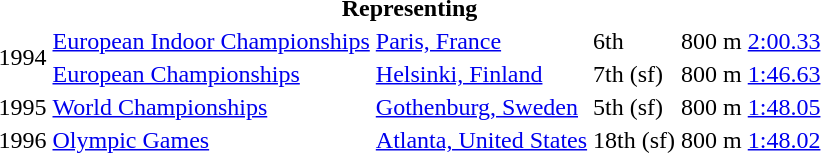<table>
<tr>
<th colspan="6">Representing </th>
</tr>
<tr>
<td rowspan=2>1994</td>
<td><a href='#'>European Indoor Championships</a></td>
<td><a href='#'>Paris, France</a></td>
<td>6th</td>
<td>800 m</td>
<td><a href='#'>2:00.33</a></td>
</tr>
<tr>
<td><a href='#'>European Championships</a></td>
<td><a href='#'>Helsinki, Finland</a></td>
<td>7th (sf)</td>
<td>800 m</td>
<td><a href='#'>1:46.63</a></td>
</tr>
<tr>
<td>1995</td>
<td><a href='#'>World Championships</a></td>
<td><a href='#'>Gothenburg, Sweden</a></td>
<td>5th (sf)</td>
<td>800 m</td>
<td><a href='#'>1:48.05</a></td>
</tr>
<tr>
<td>1996</td>
<td><a href='#'>Olympic Games</a></td>
<td><a href='#'>Atlanta, United States</a></td>
<td>18th (sf)</td>
<td>800 m</td>
<td><a href='#'>1:48.02</a></td>
</tr>
</table>
